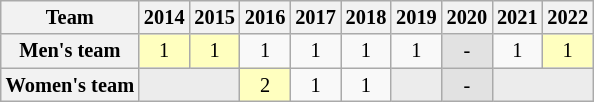<table class="wikitable" style="font-size:85%; text-align:center;">
<tr>
<th scope="col">Team</th>
<th scope="col">2014</th>
<th scope="col">2015</th>
<th scope="col">2016</th>
<th scope="col">2017</th>
<th scope="col">2018</th>
<th scope="col">2019</th>
<th scope="col">2020</th>
<th scope="col">2021</th>
<th scope="col">2022</th>
</tr>
<tr>
<th scope="col">Men's team</th>
<td bgcolor="#ffffbf">1</td>
<td bgcolor="#ffffbf">1</td>
<td>1</td>
<td>1</td>
<td>1</td>
<td>1</td>
<td bgcolor="#e2e2e2">-</td>
<td>1</td>
<td bgcolor="#ffffbf">1</td>
</tr>
<tr>
<th scope="col">Women's team</th>
<td bgcolor="#ececec" colspan="2"></td>
<td bgcolor="#ffffbf">2</td>
<td>1</td>
<td>1</td>
<td bgcolor="#ececec"></td>
<td bgcolor="#e2e2e2">-</td>
<td bgcolor="#ececec" colspan="2"></td>
</tr>
</table>
